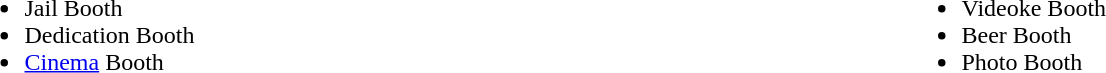<table width=99%>
<tr>
<td valign=top width=25%><br><ul><li>Jail Booth</li><li>Dedication Booth</li><li><a href='#'>Cinema</a> Booth</li></ul></td>
<td valign=top width=25%><br><ul><li>Videoke Booth</li><li>Beer Booth</li><li>Photo Booth</li></ul></td>
</tr>
</table>
